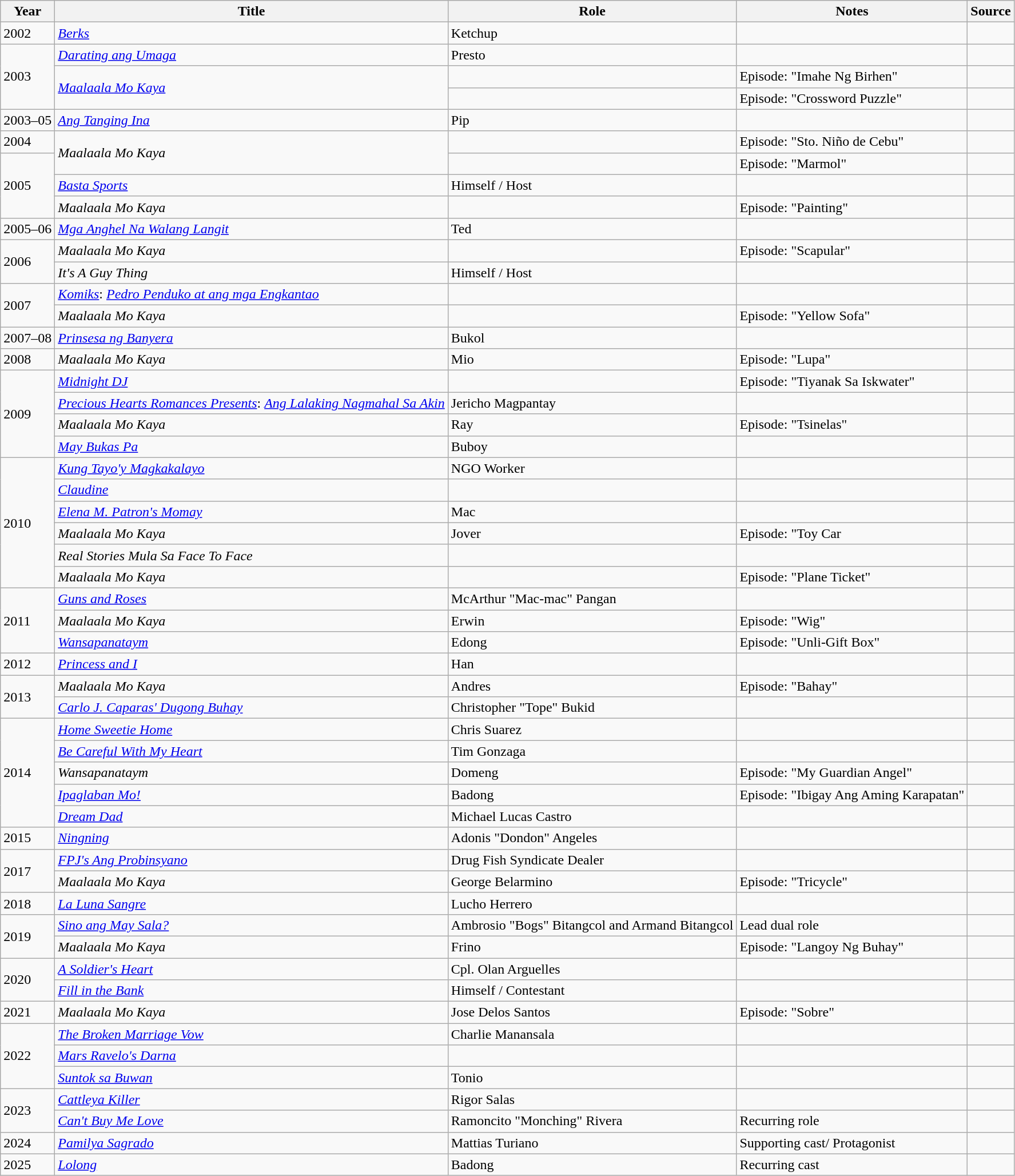<table class="wikitable sortable" >
<tr>
<th>Year</th>
<th>Title</th>
<th>Role</th>
<th class="unsortable">Notes </th>
<th class="unsortable">Source </th>
</tr>
<tr>
<td>2002</td>
<td><em><a href='#'>Berks</a></em></td>
<td>Ketchup</td>
<td></td>
<td></td>
</tr>
<tr>
<td rowspan=3>2003</td>
<td><em><a href='#'>Darating ang Umaga</a></em></td>
<td>Presto</td>
<td></td>
<td></td>
</tr>
<tr>
<td rowspan="2"><em><a href='#'>Maalaala Mo Kaya</a></em></td>
<td></td>
<td>Episode: "Imahe Ng Birhen"</td>
<td></td>
</tr>
<tr>
<td></td>
<td>Episode: "Crossword Puzzle"</td>
<td></td>
</tr>
<tr>
<td>2003–05</td>
<td><em><a href='#'>Ang Tanging Ina</a></em></td>
<td>Pip</td>
<td></td>
<td></td>
</tr>
<tr>
<td>2004</td>
<td rowspan="2"><em>Maalaala Mo Kaya</em></td>
<td></td>
<td>Episode: "Sto. Niño de Cebu"</td>
<td></td>
</tr>
<tr>
<td rowspan=3>2005</td>
<td></td>
<td>Episode: "Marmol"</td>
<td></td>
</tr>
<tr>
<td><em><a href='#'>Basta Sports</a></em></td>
<td>Himself / Host</td>
<td></td>
<td></td>
</tr>
<tr>
<td><em>Maalaala Mo Kaya</em></td>
<td></td>
<td>Episode: "Painting"</td>
<td></td>
</tr>
<tr>
<td>2005–06</td>
<td><em><a href='#'>Mga Anghel Na Walang Langit</a></em></td>
<td>Ted</td>
<td></td>
<td></td>
</tr>
<tr>
<td rowspan="2">2006</td>
<td><em>Maalaala Mo Kaya</em></td>
<td></td>
<td>Episode: "Scapular"</td>
<td></td>
</tr>
<tr>
<td><em>It's A Guy Thing</em></td>
<td>Himself / Host</td>
<td></td>
<td></td>
</tr>
<tr>
<td rowspan=2>2007</td>
<td><em><a href='#'>Komiks</a></em>: <em><a href='#'>Pedro Penduko at ang mga Engkantao</a></em></td>
<td></td>
<td></td>
<td></td>
</tr>
<tr>
<td><em>Maalaala Mo Kaya</em></td>
<td></td>
<td>Episode: "Yellow Sofa"</td>
<td></td>
</tr>
<tr>
<td>2007–08</td>
<td><em><a href='#'>Prinsesa ng Banyera</a></em></td>
<td>Bukol</td>
<td></td>
<td></td>
</tr>
<tr>
<td>2008</td>
<td><em>Maalaala Mo Kaya</em></td>
<td>Mio</td>
<td>Episode: "Lupa"</td>
<td></td>
</tr>
<tr>
<td rowspan=4>2009</td>
<td><em><a href='#'>Midnight DJ</a></em></td>
<td></td>
<td>Episode: "Tiyanak Sa Iskwater"</td>
<td></td>
</tr>
<tr>
<td><em><a href='#'>Precious Hearts Romances Presents</a></em>: <em><a href='#'>Ang Lalaking Nagmahal Sa Akin</a></em></td>
<td>Jericho Magpantay</td>
<td></td>
<td></td>
</tr>
<tr>
<td><em>Maalaala Mo Kaya</em></td>
<td>Ray</td>
<td>Episode: "Tsinelas"</td>
<td></td>
</tr>
<tr>
<td><em><a href='#'>May Bukas Pa</a> </em></td>
<td>Buboy</td>
<td></td>
<td></td>
</tr>
<tr>
<td rowspan=6>2010</td>
<td><em><a href='#'>Kung Tayo'y Magkakalayo</a></em></td>
<td>NGO Worker</td>
<td></td>
<td></td>
</tr>
<tr>
<td><em><a href='#'>Claudine</a></em></td>
<td></td>
<td></td>
<td></td>
</tr>
<tr>
<td><em><a href='#'>Elena M. Patron's Momay</a></em></td>
<td>Mac</td>
<td></td>
<td></td>
</tr>
<tr>
<td><em>Maalaala Mo Kaya</em></td>
<td>Jover</td>
<td>Episode: "Toy Car</td>
<td></td>
</tr>
<tr>
<td><em>Real Stories Mula Sa Face To Face</em></td>
<td></td>
<td></td>
<td></td>
</tr>
<tr>
<td><em>Maalaala Mo Kaya</em></td>
<td></td>
<td>Episode: "Plane Ticket"</td>
<td></td>
</tr>
<tr>
<td rowspan=3>2011</td>
<td><em><a href='#'>Guns and Roses</a></em></td>
<td>McArthur "Mac-mac" Pangan</td>
<td></td>
<td></td>
</tr>
<tr>
<td><em>Maalaala Mo Kaya</em></td>
<td>Erwin</td>
<td>Episode: "Wig"</td>
<td></td>
</tr>
<tr>
<td><em><a href='#'>Wansapanataym</a></em></td>
<td>Edong</td>
<td>Episode: "Unli-Gift Box"</td>
<td></td>
</tr>
<tr>
<td>2012</td>
<td><em><a href='#'>Princess and I</a></em></td>
<td>Han</td>
<td></td>
<td></td>
</tr>
<tr>
<td rowspan=2>2013</td>
<td><em>Maalaala Mo Kaya</em></td>
<td>Andres</td>
<td>Episode: "Bahay"</td>
<td></td>
</tr>
<tr>
<td><em><a href='#'>Carlo J. Caparas' Dugong Buhay</a></em></td>
<td>Christopher "Tope" Bukid</td>
<td></td>
<td></td>
</tr>
<tr>
<td rowspan=5>2014</td>
<td><em><a href='#'>Home Sweetie Home</a></em></td>
<td>Chris Suarez</td>
<td></td>
<td></td>
</tr>
<tr>
<td><em><a href='#'>Be Careful With My Heart</a></em></td>
<td>Tim Gonzaga</td>
<td></td>
<td></td>
</tr>
<tr>
<td><em>Wansapanataym</em></td>
<td>Domeng</td>
<td>Episode: "My Guardian Angel"</td>
<td></td>
</tr>
<tr>
<td><em><a href='#'>Ipaglaban Mo!</a></em></td>
<td>Badong</td>
<td>Episode: "Ibigay Ang Aming Karapatan"</td>
<td></td>
</tr>
<tr>
<td><em><a href='#'>Dream Dad</a></em></td>
<td>Michael Lucas Castro</td>
<td></td>
<td></td>
</tr>
<tr>
<td>2015</td>
<td><em><a href='#'>Ningning</a></em></td>
<td>Adonis "Dondon" Angeles</td>
<td></td>
<td></td>
</tr>
<tr>
<td rowspan=2>2017</td>
<td><em><a href='#'>FPJ's Ang Probinsyano</a></em></td>
<td>Drug Fish Syndicate Dealer</td>
<td></td>
<td></td>
</tr>
<tr>
<td><em>Maalaala Mo Kaya</em></td>
<td>George Belarmino</td>
<td>Episode: "Tricycle"</td>
<td></td>
</tr>
<tr>
<td>2018</td>
<td><em><a href='#'>La Luna Sangre</a></em></td>
<td>Lucho Herrero</td>
<td></td>
<td></td>
</tr>
<tr>
<td rowspan=2>2019</td>
<td><em><a href='#'>Sino ang May Sala?</a></em></td>
<td>Ambrosio "Bogs" Bitangcol and Armand Bitangcol</td>
<td>Lead dual role</td>
<td></td>
</tr>
<tr>
<td><em>Maalaala Mo Kaya</em></td>
<td>Frino</td>
<td>Episode: "Langoy Ng Buhay"</td>
<td></td>
</tr>
<tr>
<td rowspan=2>2020</td>
<td><em><a href='#'>A Soldier's Heart</a></em></td>
<td>Cpl. Olan Arguelles</td>
<td></td>
<td></td>
</tr>
<tr>
<td><em><a href='#'>Fill in the Bank</a></em></td>
<td>Himself / Contestant</td>
<td></td>
<td></td>
</tr>
<tr>
<td>2021</td>
<td><em>Maalaala Mo Kaya</em></td>
<td>Jose Delos Santos</td>
<td>Episode: "Sobre"</td>
<td></td>
</tr>
<tr>
<td rowspan="3">2022</td>
<td><em><a href='#'>The Broken Marriage Vow</a></em></td>
<td>Charlie Manansala</td>
<td></td>
<td></td>
</tr>
<tr>
<td><em><a href='#'>Mars Ravelo's Darna</a></em></td>
<td></td>
<td></td>
<td></td>
</tr>
<tr>
<td><em><a href='#'>Suntok sa Buwan</a></em></td>
<td>Tonio</td>
<td></td>
<td></td>
</tr>
<tr>
<td rowspan="2">2023</td>
<td><em><a href='#'>Cattleya Killer</a></em></td>
<td>Rigor Salas</td>
<td></td>
<td></td>
</tr>
<tr>
<td><em><a href='#'>Can't Buy Me Love</a></em></td>
<td>Ramoncito "Monching" Rivera</td>
<td>Recurring role</td>
<td></td>
</tr>
<tr>
<td>2024</td>
<td><em><a href='#'>Pamilya Sagrado</a></em></td>
<td>Mattias Turiano</td>
<td>Supporting cast/ Protagonist</td>
<td></td>
</tr>
<tr>
<td>2025</td>
<td><em><a href='#'>Lolong</a></em></td>
<td>Badong</td>
<td>Recurring cast</td>
<td></td>
</tr>
</table>
